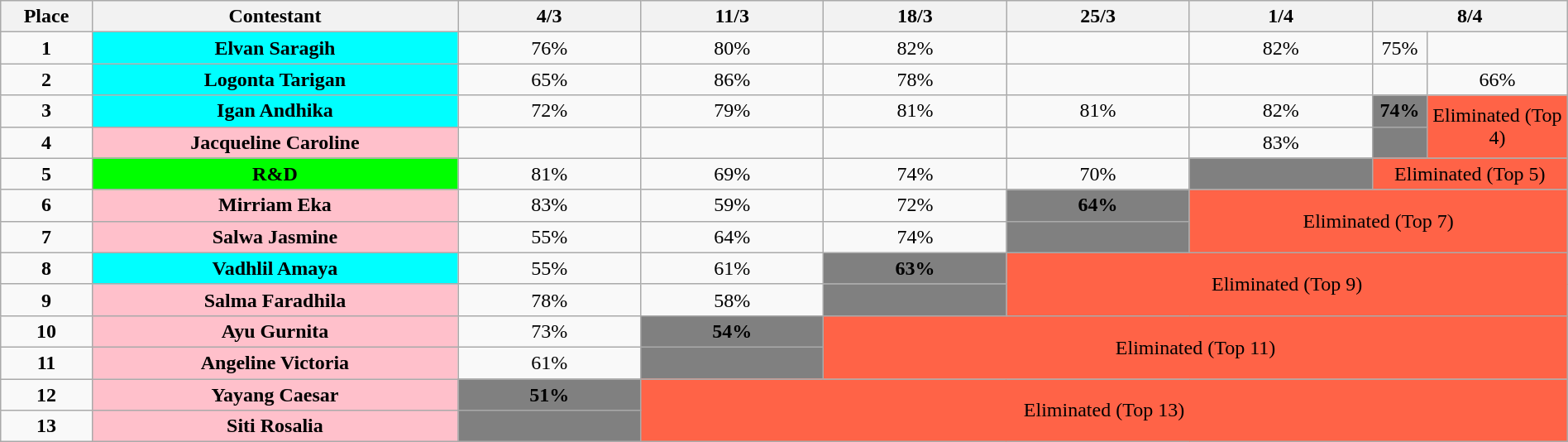<table class="wikitable sortable" style="margin:1em auto; text-align:center; width:auto;">
<tr>
<th scope="col" rowspan="1" style="width:05%;">Place</th>
<th scope="col" rowspan="1" style="width:20%;">Contestant</th>
<th style="width:10%;">4/3</th>
<th style="width:10%;">11/3</th>
<th style="width:10%;">18/3</th>
<th style="width:10%;">25/3</th>
<th style="width:10%;">1/4</th>
<th colspan=2 style="width:10%;">8/4</th>
</tr>
<tr>
<td><strong>1</strong></td>
<td style="background:cyan;"><strong>Elvan Saragih</strong></td>
<td>76%</td>
<td>80%</td>
<td>82%</td>
<td></td>
<td>82%</td>
<td>75%</td>
<td></td>
</tr>
<tr>
<td><strong>2</strong></td>
<td style="background:cyan;"><strong>Logonta Tarigan</strong></td>
<td>65%</td>
<td>86%</td>
<td>78%</td>
<td></td>
<td></td>
<td></td>
<td>66%</td>
</tr>
<tr>
<td><strong>3</strong></td>
<td style="background:cyan;"><strong>Igan Andhika</strong></td>
<td>72%</td>
<td>79%</td>
<td>81%</td>
<td>81%</td>
<td>82%</td>
<th style="background:grey;">74%</th>
<td rowspan="2" style="background:tomato;">Eliminated (Top 4)</td>
</tr>
<tr>
<td><strong>4</strong></td>
<td style="background:pink;"><strong>Jacqueline Caroline</strong></td>
<td></td>
<td></td>
<td></td>
<td></td>
<td>83%</td>
<th style="background:grey;"></th>
</tr>
<tr>
<td><strong>5</strong></td>
<td style="background:lime;"><strong>R&D</strong></td>
<td>81%</td>
<td>69%</td>
<td>74%</td>
<td>70%</td>
<th style="background:grey;"></th>
<td colspan="2" style="background:tomato;">Eliminated (Top 5)</td>
</tr>
<tr>
<td><strong>6</strong></td>
<td style="background:pink;"><strong>Mirriam Eka</strong></td>
<td>83%</td>
<td>59%</td>
<td>72%</td>
<th style="background:grey;">64%</th>
<td rowspan="2" colspan="3" style="background:tomato;">Eliminated (Top 7)</td>
</tr>
<tr>
<td><strong>7</strong></td>
<td style="background:pink;"><strong>Salwa Jasmine</strong></td>
<td>55%</td>
<td>64%</td>
<td>74%</td>
<th style="background:grey;"></th>
</tr>
<tr>
<td><strong>8</strong></td>
<td style="background:cyan;"><strong>Vadhlil Amaya</strong></td>
<td>55%</td>
<td>61%</td>
<th style="background:grey;">63%</th>
<td rowspan="2" colspan="4" style="background:tomato;">Eliminated (Top 9)</td>
</tr>
<tr>
<td><strong>9</strong></td>
<td style="background:pink;"><strong>Salma Faradhila</strong></td>
<td>78%</td>
<td>58%</td>
<th style="background:grey;"></th>
</tr>
<tr>
<td><strong>10</strong></td>
<td style="background:pink;"><strong>Ayu Gurnita</strong></td>
<td>73%</td>
<th style="background:grey;">54%</th>
<td rowspan="2" colspan="5" style="background:tomato;">Eliminated (Top 11)</td>
</tr>
<tr>
<td><strong>11</strong></td>
<td style="background:pink;"><strong>Angeline Victoria</strong></td>
<td>61%</td>
<th style="background:grey;"></th>
</tr>
<tr>
<td><strong>12</strong></td>
<td style="background:pink;"><strong>Yayang Caesar</strong></td>
<th style="background:grey;">51%</th>
<td rowspan="2" colspan="6" style="background:tomato;">Eliminated (Top 13)</td>
</tr>
<tr>
<td><strong>13</strong></td>
<td style="background:pink;"><strong>Siti Rosalia</strong></td>
<th style="background:grey;"></th>
</tr>
</table>
